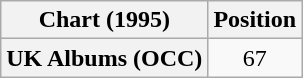<table class="wikitable plainrowheaders" style="text-align:center">
<tr>
<th scope="col">Chart (1995)</th>
<th scope="col">Position</th>
</tr>
<tr>
<th scope="row">UK Albums (OCC)</th>
<td>67</td>
</tr>
</table>
